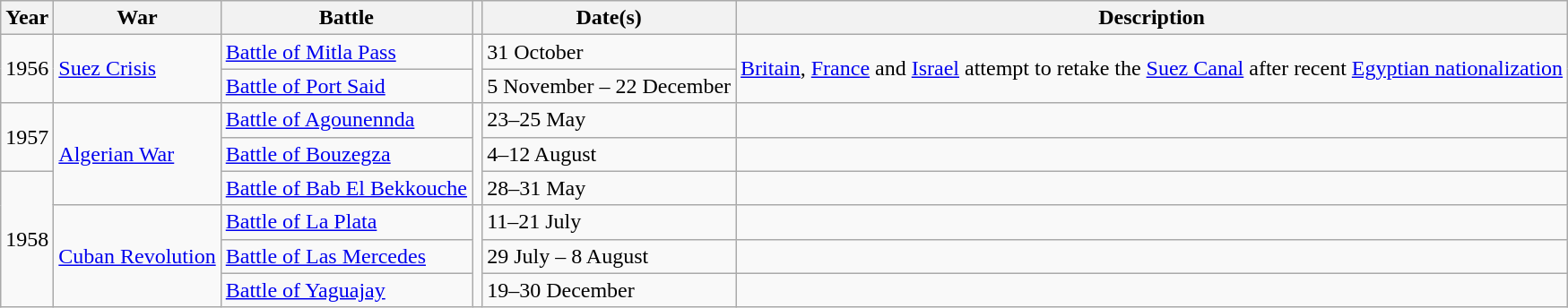<table class="wikitable sortable">
<tr>
<th class="unsortable">Year</th>
<th>War</th>
<th class="unsortable">Battle</th>
<th></th>
<th>Date(s)</th>
<th class="unsortable">Description</th>
</tr>
<tr>
<td rowspan="2">1956</td>
<td rowspan="2"><a href='#'>Suez Crisis</a></td>
<td><a href='#'>Battle of Mitla Pass</a></td>
<td rowspan="2"></td>
<td>31 October</td>
<td rowspan="2"><a href='#'>Britain</a>, <a href='#'>France</a> and <a href='#'>Israel</a> attempt to retake the <a href='#'>Suez Canal</a> after recent <a href='#'>Egyptian nationalization</a></td>
</tr>
<tr>
<td><a href='#'>Battle of Port Said</a></td>
<td>5 November – 22 December</td>
</tr>
<tr>
<td rowspan="2">1957</td>
<td rowspan="3"><a href='#'>Algerian War</a></td>
<td><a href='#'>Battle of Agounennda</a></td>
<td rowspan="3"></td>
<td>23–25 May</td>
<td></td>
</tr>
<tr>
<td><a href='#'>Battle of Bouzegza</a></td>
<td>4–12 August</td>
<td></td>
</tr>
<tr>
<td rowspan="4">1958</td>
<td><a href='#'>Battle of Bab El Bekkouche</a></td>
<td>28–31 May</td>
<td></td>
</tr>
<tr>
<td rowspan="3"><a href='#'>Cuban Revolution</a></td>
<td><a href='#'>Battle of La Plata</a></td>
<td rowspan="3"></td>
<td>11–21 July</td>
<td></td>
</tr>
<tr>
<td><a href='#'>Battle of Las Mercedes</a></td>
<td>29 July – 8 August</td>
<td></td>
</tr>
<tr>
<td><a href='#'>Battle of Yaguajay</a></td>
<td>19–30 December</td>
<td></td>
</tr>
</table>
